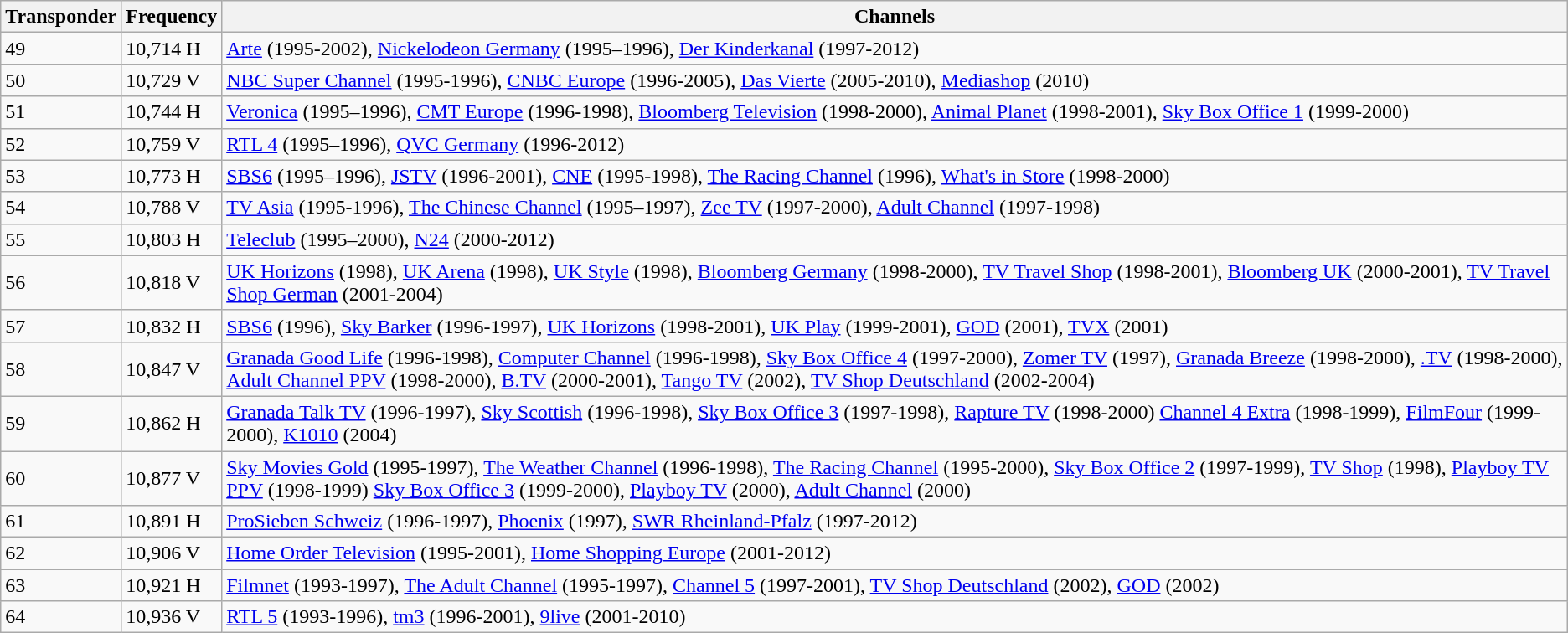<table class=wikitable>
<tr>
<th>Transponder</th>
<th>Frequency</th>
<th>Channels</th>
</tr>
<tr>
<td>49</td>
<td>10,714 H</td>
<td><a href='#'>Arte</a> (1995-2002), <a href='#'>Nickelodeon Germany</a> (1995–1996), <a href='#'>Der Kinderkanal</a> (1997-2012)</td>
</tr>
<tr>
<td>50</td>
<td>10,729 V</td>
<td><a href='#'>NBC Super Channel</a> (1995-1996), <a href='#'>CNBC Europe</a> (1996-2005), <a href='#'>Das Vierte</a> (2005-2010), <a href='#'>Mediashop</a> (2010)</td>
</tr>
<tr>
<td>51</td>
<td>10,744 H</td>
<td><a href='#'>Veronica</a> (1995–1996), <a href='#'>CMT Europe</a> (1996-1998), <a href='#'>Bloomberg Television</a> (1998-2000), <a href='#'>Animal Planet</a> (1998-2001), <a href='#'>Sky Box Office 1</a> (1999-2000)</td>
</tr>
<tr>
<td>52</td>
<td>10,759 V</td>
<td><a href='#'>RTL 4</a> (1995–1996), <a href='#'>QVC Germany</a> (1996-2012)</td>
</tr>
<tr>
<td>53</td>
<td>10,773 H</td>
<td><a href='#'>SBS6</a> (1995–1996), <a href='#'>JSTV</a> (1996-2001), <a href='#'>CNE</a> (1995-1998), <a href='#'>The Racing Channel</a> (1996), <a href='#'>What's in Store</a> (1998-2000)</td>
</tr>
<tr>
<td>54</td>
<td>10,788 V</td>
<td><a href='#'>TV Asia</a> (1995-1996), <a href='#'>The Chinese Channel</a> (1995–1997), <a href='#'>Zee TV</a> (1997-2000), <a href='#'>Adult Channel</a> (1997-1998)</td>
</tr>
<tr>
<td>55</td>
<td>10,803 H</td>
<td><a href='#'>Teleclub</a> (1995–2000), <a href='#'>N24</a> (2000-2012)</td>
</tr>
<tr>
<td>56</td>
<td>10,818 V</td>
<td><a href='#'>UK Horizons</a> (1998), <a href='#'>UK Arena</a> (1998), <a href='#'>UK Style</a> (1998), <a href='#'>Bloomberg Germany</a> (1998-2000), <a href='#'>TV Travel Shop</a> (1998-2001), <a href='#'>Bloomberg UK</a> (2000-2001), <a href='#'>TV Travel Shop German</a> (2001-2004)</td>
</tr>
<tr>
<td>57</td>
<td>10,832 H</td>
<td><a href='#'>SBS6</a> (1996), <a href='#'>Sky Barker</a> (1996-1997), <a href='#'>UK Horizons</a> (1998-2001), <a href='#'>UK Play</a> (1999-2001), <a href='#'>GOD</a> (2001), <a href='#'>TVX</a> (2001)</td>
</tr>
<tr>
<td>58</td>
<td>10,847 V</td>
<td><a href='#'>Granada Good Life</a> (1996-1998), <a href='#'>Computer Channel</a> (1996-1998), <a href='#'>Sky Box Office 4</a> (1997-2000), <a href='#'>Zomer TV</a> (1997), <a href='#'>Granada Breeze</a> (1998-2000), <a href='#'>.TV</a> (1998-2000), <a href='#'>Adult Channel PPV</a> (1998-2000), <a href='#'>B.TV</a> (2000-2001), <a href='#'>Tango TV</a> (2002), <a href='#'>TV Shop Deutschland</a> (2002-2004)</td>
</tr>
<tr>
<td>59</td>
<td>10,862 H</td>
<td><a href='#'>Granada Talk TV</a> (1996-1997), <a href='#'>Sky Scottish</a> (1996-1998), <a href='#'>Sky Box Office 3</a> (1997-1998), <a href='#'>Rapture TV</a> (1998-2000) <a href='#'>Channel 4 Extra</a> (1998-1999), <a href='#'>FilmFour</a> (1999-2000), <a href='#'>K1010</a> (2004)</td>
</tr>
<tr>
<td>60</td>
<td>10,877 V</td>
<td><a href='#'>Sky Movies Gold</a> (1995-1997), <a href='#'>The Weather Channel</a> (1996-1998), <a href='#'>The Racing Channel</a> (1995-2000), <a href='#'>Sky Box Office 2</a> (1997-1999), <a href='#'>TV Shop</a> (1998), <a href='#'>Playboy TV PPV</a> (1998-1999) <a href='#'>Sky Box Office 3</a> (1999-2000), <a href='#'>Playboy TV</a> (2000), <a href='#'>Adult Channel</a> (2000)</td>
</tr>
<tr>
<td>61</td>
<td>10,891 H</td>
<td><a href='#'>ProSieben Schweiz</a> (1996-1997), <a href='#'>Phoenix</a> (1997), <a href='#'>SWR Rheinland-Pfalz</a> (1997-2012)</td>
</tr>
<tr>
<td>62</td>
<td>10,906 V</td>
<td><a href='#'>Home Order Television</a> (1995-2001), <a href='#'>Home Shopping Europe</a> (2001-2012)</td>
</tr>
<tr>
<td>63</td>
<td>10,921 H</td>
<td><a href='#'>Filmnet</a> (1993-1997), <a href='#'>The Adult Channel</a> (1995-1997), <a href='#'>Channel 5</a> (1997-2001), <a href='#'>TV Shop Deutschland</a> (2002), <a href='#'>GOD</a> (2002)</td>
</tr>
<tr>
<td>64</td>
<td>10,936 V</td>
<td><a href='#'>RTL 5</a> (1993-1996), <a href='#'>tm3</a> (1996-2001), <a href='#'>9live</a> (2001-2010)</td>
</tr>
</table>
